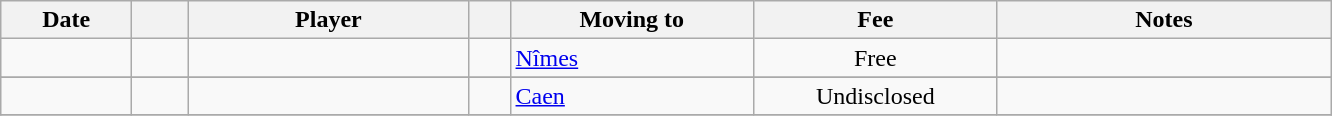<table class="wikitable sortable">
<tr>
<th style="width:80px;">Date</th>
<th style="width:30px;"></th>
<th style="width:180px;">Player</th>
<th style="width:20px;"></th>
<th style="width:155px;">Moving to</th>
<th style="width:155px;" class="unsortable">Fee</th>
<th style="width:215px;" class="unsortable">Notes</th>
</tr>
<tr>
<td></td>
<td align=center></td>
<td> </td>
<td></td>
<td> <a href='#'>Nîmes</a></td>
<td align=center>Free</td>
<td align=center></td>
</tr>
<tr>
</tr>
<tr>
<td></td>
<td align=center></td>
<td> </td>
<td></td>
<td> <a href='#'>Caen</a></td>
<td align=center>Undisclosed</td>
<td align=center></td>
</tr>
<tr>
</tr>
</table>
